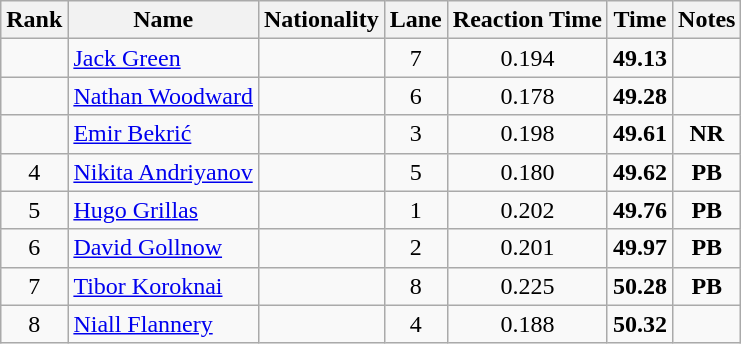<table class="wikitable sortable" style="text-align:center">
<tr>
<th>Rank</th>
<th>Name</th>
<th>Nationality</th>
<th>Lane</th>
<th>Reaction Time</th>
<th>Time</th>
<th>Notes</th>
</tr>
<tr>
<td></td>
<td align=left><a href='#'>Jack Green</a></td>
<td align=left></td>
<td>7</td>
<td>0.194</td>
<td><strong>49.13</strong></td>
<td></td>
</tr>
<tr>
<td></td>
<td align=left><a href='#'>Nathan Woodward</a></td>
<td align=left></td>
<td>6</td>
<td>0.178</td>
<td><strong>49.28</strong></td>
<td></td>
</tr>
<tr>
<td></td>
<td align=left><a href='#'>Emir Bekrić</a></td>
<td align=left></td>
<td>3</td>
<td>0.198</td>
<td><strong>49.61</strong></td>
<td><strong>NR</strong></td>
</tr>
<tr>
<td>4</td>
<td align=left><a href='#'>Nikita Andriyanov</a></td>
<td align=left></td>
<td>5</td>
<td>0.180</td>
<td><strong>49.62</strong></td>
<td><strong>PB</strong></td>
</tr>
<tr>
<td>5</td>
<td align=left><a href='#'>Hugo Grillas</a></td>
<td align=left></td>
<td>1</td>
<td>0.202</td>
<td><strong>49.76</strong></td>
<td><strong>PB</strong></td>
</tr>
<tr>
<td>6</td>
<td align=left><a href='#'>David Gollnow</a></td>
<td align=left></td>
<td>2</td>
<td>0.201</td>
<td><strong>49.97</strong></td>
<td><strong>PB</strong></td>
</tr>
<tr>
<td>7</td>
<td align=left><a href='#'>Tibor Koroknai</a></td>
<td align=left></td>
<td>8</td>
<td>0.225</td>
<td><strong>50.28</strong></td>
<td><strong>PB</strong></td>
</tr>
<tr>
<td>8</td>
<td align=left><a href='#'>Niall Flannery</a></td>
<td align=left></td>
<td>4</td>
<td>0.188</td>
<td><strong>50.32</strong></td>
<td></td>
</tr>
</table>
